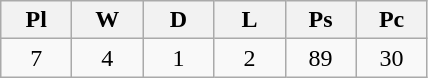<table class="wikitable"  style="text-align:center" width="">
<tr>
<th width=40px>Pl</th>
<th width=40px>W</th>
<th width=40px>D</th>
<th width=40px>L</th>
<th width=40px>Ps</th>
<th width=40px>Pc</th>
</tr>
<tr>
<td>7</td>
<td>4</td>
<td>1</td>
<td>2</td>
<td>89</td>
<td>30</td>
</tr>
</table>
